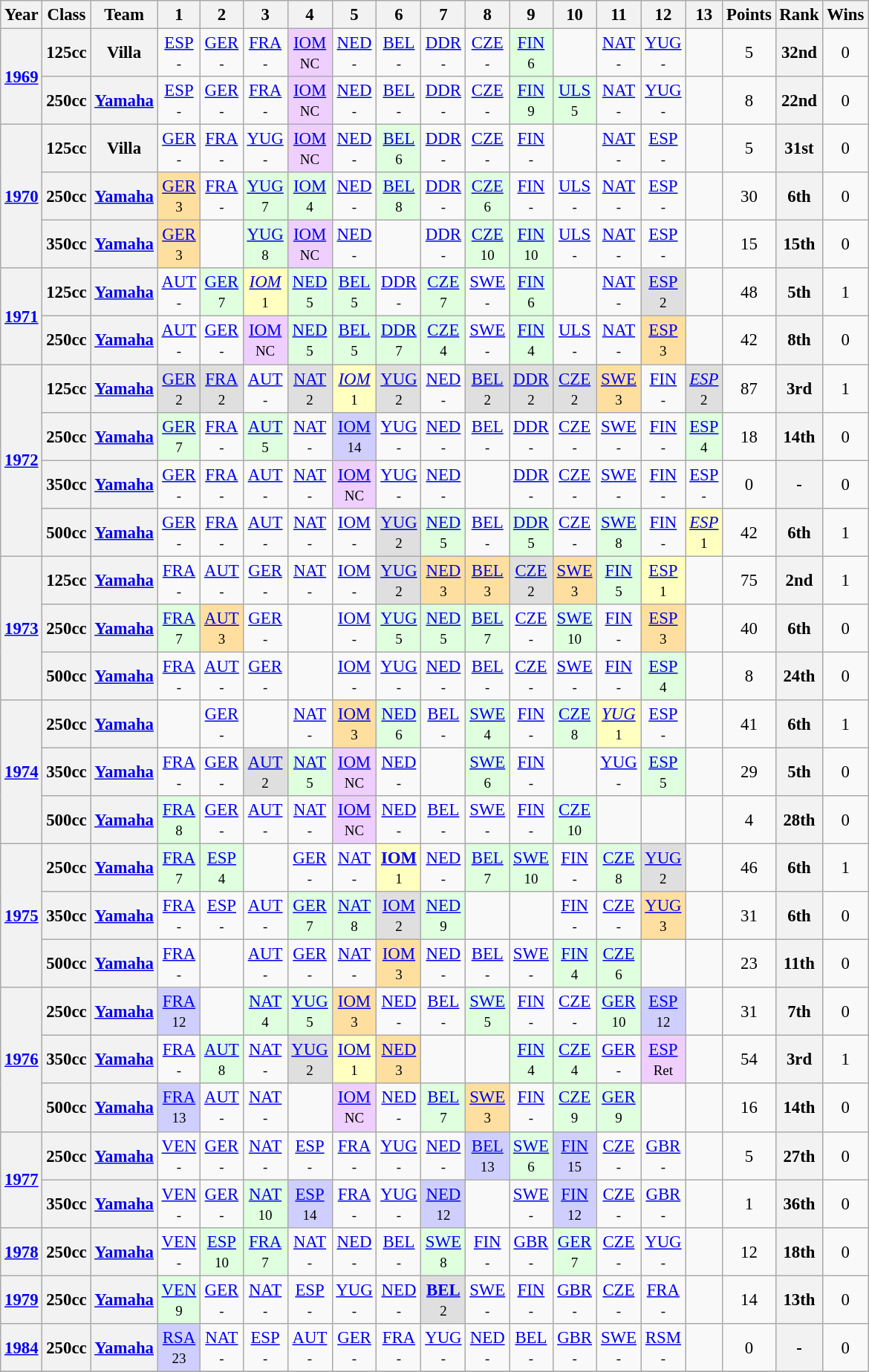<table class="wikitable" style="text-align:center; font-size:95%">
<tr>
<th>Year</th>
<th>Class</th>
<th>Team</th>
<th>1</th>
<th>2</th>
<th>3</th>
<th>4</th>
<th>5</th>
<th>6</th>
<th>7</th>
<th>8</th>
<th>9</th>
<th>10</th>
<th>11</th>
<th>12</th>
<th>13</th>
<th>Points</th>
<th>Rank</th>
<th>Wins</th>
</tr>
<tr>
<th rowspan=2><a href='#'>1969</a></th>
<th>125cc</th>
<th>Villa</th>
<td><a href='#'>ESP</a><br><small>-</small></td>
<td><a href='#'>GER</a><br><small>-</small></td>
<td><a href='#'>FRA</a><br><small>-</small></td>
<td style="background:#EFCFFF;"><a href='#'>IOM</a><br><small>NC</small></td>
<td><a href='#'>NED</a><br><small>-</small></td>
<td><a href='#'>BEL</a><br><small>-</small></td>
<td><a href='#'>DDR</a><br><small>-</small></td>
<td><a href='#'>CZE</a><br><small>-</small></td>
<td style="background:#DFFFDF;"><a href='#'>FIN</a><br><small>6</small></td>
<td></td>
<td><a href='#'>NAT</a><br><small>-</small></td>
<td><a href='#'>YUG</a><br><small>-</small></td>
<td></td>
<td>5</td>
<th>32nd</th>
<td>0</td>
</tr>
<tr>
<th>250cc</th>
<th><a href='#'>Yamaha</a></th>
<td><a href='#'>ESP</a><br><small>-</small></td>
<td><a href='#'>GER</a><br><small>-</small></td>
<td><a href='#'>FRA</a><br><small>-</small></td>
<td style="background:#EFCFFF;"><a href='#'>IOM</a><br><small>NC</small></td>
<td><a href='#'>NED</a><br><small>-</small></td>
<td><a href='#'>BEL</a><br><small>-</small></td>
<td><a href='#'>DDR</a><br><small>-</small></td>
<td><a href='#'>CZE</a><br><small>-</small></td>
<td style="background:#DFFFDF;"><a href='#'>FIN</a><br><small>9</small></td>
<td style="background:#DFFFDF;"><a href='#'>ULS</a><br><small>5</small></td>
<td><a href='#'>NAT</a><br><small>-</small></td>
<td><a href='#'>YUG</a><br><small>-</small></td>
<td></td>
<td>8</td>
<th>22nd</th>
<td>0</td>
</tr>
<tr>
<th rowspan=3><a href='#'>1970</a></th>
<th>125cc</th>
<th>Villa</th>
<td><a href='#'>GER</a><br><small>-</small></td>
<td><a href='#'>FRA</a><br><small>-</small></td>
<td><a href='#'>YUG</a><br><small>-</small></td>
<td style="background:#EFCFFF;"><a href='#'>IOM</a><br><small>NC</small></td>
<td><a href='#'>NED</a><br><small>-</small></td>
<td style="background:#DFFFDF;"><a href='#'>BEL</a><br><small>6</small></td>
<td><a href='#'>DDR</a><br><small>-</small></td>
<td><a href='#'>CZE</a><br><small>-</small></td>
<td><a href='#'>FIN</a><br><small>-</small></td>
<td></td>
<td><a href='#'>NAT</a><br><small>-</small></td>
<td><a href='#'>ESP</a><br><small>-</small></td>
<td></td>
<td>5</td>
<th>31st</th>
<td>0</td>
</tr>
<tr>
<th>250cc</th>
<th><a href='#'>Yamaha</a></th>
<td style="background:#FFDF9F;"><a href='#'>GER</a><br><small>3</small></td>
<td><a href='#'>FRA</a><br><small>-</small></td>
<td style="background:#DFFFDF;"><a href='#'>YUG</a><br><small>7</small></td>
<td style="background:#DFFFDF;"><a href='#'>IOM</a><br><small>4</small></td>
<td><a href='#'>NED</a><br><small>-</small></td>
<td style="background:#DFFFDF;"><a href='#'>BEL</a><br><small>8</small></td>
<td><a href='#'>DDR</a><br><small>-</small></td>
<td style="background:#DFFFDF;"><a href='#'>CZE</a><br><small>6</small></td>
<td><a href='#'>FIN</a><br><small>-</small></td>
<td><a href='#'>ULS</a><br><small>-</small></td>
<td><a href='#'>NAT</a><br><small>-</small></td>
<td><a href='#'>ESP</a><br><small>-</small></td>
<td></td>
<td>30</td>
<th>6th</th>
<td>0</td>
</tr>
<tr>
<th>350cc</th>
<th><a href='#'>Yamaha</a></th>
<td style="background:#FFDF9F;"><a href='#'>GER</a><br><small>3</small></td>
<td></td>
<td style="background:#DFFFDF;"><a href='#'>YUG</a><br><small>8</small></td>
<td style="background:#EFCFFF;"><a href='#'>IOM</a><br><small>NC</small></td>
<td><a href='#'>NED</a><br><small>-</small></td>
<td></td>
<td><a href='#'>DDR</a><br><small>-</small></td>
<td style="background:#DFFFDF;"><a href='#'>CZE</a><br><small>10</small></td>
<td style="background:#DFFFDF;"><a href='#'>FIN</a><br><small>10</small></td>
<td><a href='#'>ULS</a><br><small>-</small></td>
<td><a href='#'>NAT</a><br><small>-</small></td>
<td><a href='#'>ESP</a><br><small>-</small></td>
<td></td>
<td>15</td>
<th>15th</th>
<td>0</td>
</tr>
<tr>
<th rowspan=2><a href='#'>1971</a></th>
<th>125cc</th>
<th><a href='#'>Yamaha</a></th>
<td><a href='#'>AUT</a><br><small>-</small></td>
<td style="background:#DFFFDF;"><a href='#'>GER</a><br><small>7</small></td>
<td style="background:#FFFFBF;"><em><a href='#'>IOM</a></em><br><small>1</small></td>
<td style="background:#DFFFDF;"><a href='#'>NED</a><br><small>5</small></td>
<td style="background:#DFFFDF;"><a href='#'>BEL</a><br><small>5</small></td>
<td><a href='#'>DDR</a><br><small>-</small></td>
<td style="background:#DFFFDF;"><a href='#'>CZE</a><br><small>7</small></td>
<td><a href='#'>SWE</a><br><small>-</small></td>
<td style="background:#DFFFDF;"><a href='#'>FIN</a><br><small>6</small></td>
<td></td>
<td><a href='#'>NAT</a><br><small>-</small></td>
<td style="background:#DFDFDF;"><a href='#'>ESP</a><br><small>2</small></td>
<td></td>
<td>48</td>
<th>5th</th>
<td>1</td>
</tr>
<tr>
<th>250cc</th>
<th><a href='#'>Yamaha</a></th>
<td><a href='#'>AUT</a><br><small>-</small></td>
<td><a href='#'>GER</a><br><small>-</small></td>
<td style="background:#EFCFFF;"><a href='#'>IOM</a><br><small>NC</small></td>
<td style="background:#DFFFDF;"><a href='#'>NED</a><br><small>5</small></td>
<td style="background:#DFFFDF;"><a href='#'>BEL</a><br><small>5</small></td>
<td style="background:#DFFFDF;"><a href='#'>DDR</a><br><small>7</small></td>
<td style="background:#DFFFDF;"><a href='#'>CZE</a><br><small>4</small></td>
<td><a href='#'>SWE</a><br><small>-</small></td>
<td style="background:#DFFFDF;"><a href='#'>FIN</a><br><small>4</small></td>
<td><a href='#'>ULS</a><br><small>-</small></td>
<td><a href='#'>NAT</a><br><small>-</small></td>
<td style="background:#FFDF9F;"><a href='#'>ESP</a><br><small>3</small></td>
<td></td>
<td>42</td>
<th>8th</th>
<td>0</td>
</tr>
<tr>
<th rowspan=4><a href='#'>1972</a></th>
<th>125cc</th>
<th><a href='#'>Yamaha</a></th>
<td style="background:#DFDFDF;"><a href='#'>GER</a><br><small>2</small></td>
<td style="background:#DFDFDF;"><a href='#'>FRA</a><br><small>2</small></td>
<td><a href='#'>AUT</a><br><small>-</small></td>
<td style="background:#DFDFDF;"><a href='#'>NAT</a><br><small>2</small></td>
<td style="background:#FFFFBF;"><em><a href='#'>IOM</a></em><br><small>1</small></td>
<td style="background:#DFDFDF;"><a href='#'>YUG</a><br><small>2</small></td>
<td><a href='#'>NED</a><br><small>-</small></td>
<td style="background:#DFDFDF;"><a href='#'>BEL</a><br><small>2</small></td>
<td style="background:#DFDFDF;"><a href='#'>DDR</a><br><small>2</small></td>
<td style="background:#DFDFDF;"><a href='#'>CZE</a><br><small>2</small></td>
<td style="background:#FFDF9F;"><a href='#'>SWE</a><br><small>3</small></td>
<td><a href='#'>FIN</a><br><small>-</small></td>
<td style="background:#DFDFDF;"><em><a href='#'>ESP</a></em><br><small>2</small></td>
<td>87</td>
<th>3rd</th>
<td>1</td>
</tr>
<tr>
<th>250cc</th>
<th><a href='#'>Yamaha</a></th>
<td style="background:#DFFFDF;"><a href='#'>GER</a><br><small>7</small></td>
<td><a href='#'>FRA</a><br><small>-</small></td>
<td style="background:#DFFFDF;"><a href='#'>AUT</a><br><small>5</small></td>
<td><a href='#'>NAT</a><br><small>-</small></td>
<td style="background:#CFCFFF;"><a href='#'>IOM</a><br><small>14</small></td>
<td><a href='#'>YUG</a><br><small>-</small></td>
<td><a href='#'>NED</a><br><small>-</small></td>
<td><a href='#'>BEL</a><br><small>-</small></td>
<td><a href='#'>DDR</a><br><small>-</small></td>
<td><a href='#'>CZE</a><br><small>-</small></td>
<td><a href='#'>SWE</a><br><small>-</small></td>
<td><a href='#'>FIN</a><br><small>-</small></td>
<td style="background:#DFFFDF;"><a href='#'>ESP</a><br><small>4</small></td>
<td>18</td>
<th>14th</th>
<td>0</td>
</tr>
<tr>
<th>350cc</th>
<th><a href='#'>Yamaha</a></th>
<td><a href='#'>GER</a><br><small>-</small></td>
<td><a href='#'>FRA</a><br><small>-</small></td>
<td><a href='#'>AUT</a><br><small>-</small></td>
<td><a href='#'>NAT</a><br><small>-</small></td>
<td style="background:#EFCFFF;"><a href='#'>IOM</a><br><small>NC</small></td>
<td><a href='#'>YUG</a><br><small>-</small></td>
<td><a href='#'>NED</a><br><small>-</small></td>
<td></td>
<td><a href='#'>DDR</a><br><small>-</small></td>
<td><a href='#'>CZE</a><br><small>-</small></td>
<td><a href='#'>SWE</a><br><small>-</small></td>
<td><a href='#'>FIN</a><br><small>-</small></td>
<td><a href='#'>ESP</a><br><small>-</small></td>
<td>0</td>
<th>-</th>
<td>0</td>
</tr>
<tr>
<th>500cc</th>
<th><a href='#'>Yamaha</a></th>
<td><a href='#'>GER</a><br><small>-</small></td>
<td><a href='#'>FRA</a><br><small>-</small></td>
<td><a href='#'>AUT</a><br><small>-</small></td>
<td><a href='#'>NAT</a><br><small>-</small></td>
<td><a href='#'>IOM</a><br><small>-</small></td>
<td style="background:#DFDFDF;"><a href='#'>YUG</a><br><small>2</small></td>
<td style="background:#DFFFDF;"><a href='#'>NED</a><br><small>5</small></td>
<td><a href='#'>BEL</a><br><small>-</small></td>
<td style="background:#DFFFDF;"><a href='#'>DDR</a><br><small>5</small></td>
<td><a href='#'>CZE</a><br><small>-</small></td>
<td style="background:#DFFFDF;"><a href='#'>SWE</a><br><small>8</small></td>
<td><a href='#'>FIN</a><br><small>-</small></td>
<td style="background:#FFFFBF;"><em><a href='#'>ESP</a></em><br><small>1</small></td>
<td>42</td>
<th>6th</th>
<td>1</td>
</tr>
<tr>
<th rowspan=3><a href='#'>1973</a></th>
<th>125cc</th>
<th><a href='#'>Yamaha</a></th>
<td><a href='#'>FRA</a><br><small>-</small></td>
<td><a href='#'>AUT</a><br><small>-</small></td>
<td><a href='#'>GER</a><br><small>-</small></td>
<td><a href='#'>NAT</a><br><small>-</small></td>
<td><a href='#'>IOM</a><br><small>-</small></td>
<td style="background:#DFDFDF;"><a href='#'>YUG</a><br><small>2</small></td>
<td style="background:#FFDF9F;"><a href='#'>NED</a><br><small>3</small></td>
<td style="background:#FFDF9F;"><a href='#'>BEL</a><br><small>3</small></td>
<td style="background:#DFDFDF;"><a href='#'>CZE</a><br><small>2</small></td>
<td style="background:#FFDF9F;"><a href='#'>SWE</a><br><small>3</small></td>
<td style="background:#DFFFDF;"><a href='#'>FIN</a><br><small>5</small></td>
<td style="background:#FFFFBF;"><a href='#'>ESP</a><br><small>1</small></td>
<td></td>
<td>75</td>
<th>2nd</th>
<td>1</td>
</tr>
<tr>
<th>250cc</th>
<th><a href='#'>Yamaha</a></th>
<td style="background:#DFFFDF;"><a href='#'>FRA</a><br><small>7</small></td>
<td style="background:#FFDF9F;"><a href='#'>AUT</a><br><small>3</small></td>
<td><a href='#'>GER</a><br><small>-</small></td>
<td></td>
<td><a href='#'>IOM</a><br><small>-</small></td>
<td style="background:#DFFFDF;"><a href='#'>YUG</a><br><small>5</small></td>
<td style="background:#DFFFDF;"><a href='#'>NED</a><br><small>5</small></td>
<td style="background:#DFFFDF;"><a href='#'>BEL</a><br><small>7</small></td>
<td><a href='#'>CZE</a><br><small>-</small></td>
<td style="background:#DFFFDF;"><a href='#'>SWE</a><br><small>10</small></td>
<td><a href='#'>FIN</a><br><small>-</small></td>
<td style="background:#FFDF9F;"><a href='#'>ESP</a><br><small>3</small></td>
<td></td>
<td>40</td>
<th>6th</th>
<td>0</td>
</tr>
<tr>
<th>500cc</th>
<th><a href='#'>Yamaha</a></th>
<td><a href='#'>FRA</a><br><small>-</small></td>
<td><a href='#'>AUT</a><br><small>-</small></td>
<td><a href='#'>GER</a><br><small>-</small></td>
<td></td>
<td><a href='#'>IOM</a><br><small>-</small></td>
<td><a href='#'>YUG</a><br><small>-</small></td>
<td><a href='#'>NED</a><br><small>-</small></td>
<td><a href='#'>BEL</a><br><small>-</small></td>
<td><a href='#'>CZE</a><br><small>-</small></td>
<td><a href='#'>SWE</a><br><small>-</small></td>
<td><a href='#'>FIN</a><br><small>-</small></td>
<td style="background:#DFFFDF;"><a href='#'>ESP</a><br><small>4</small></td>
<td></td>
<td>8</td>
<th>24th</th>
<td>0</td>
</tr>
<tr>
<th rowspan=3><a href='#'>1974</a></th>
<th>250cc</th>
<th><a href='#'>Yamaha</a></th>
<td></td>
<td><a href='#'>GER</a><br><small>-</small></td>
<td></td>
<td><a href='#'>NAT</a><br><small>-</small></td>
<td style="background:#FFDF9F;"><a href='#'>IOM</a><br><small>3</small></td>
<td style="background:#DFFFDF;"><a href='#'>NED</a><br><small>6</small></td>
<td><a href='#'>BEL</a><br><small>-</small></td>
<td style="background:#DFFFDF;"><a href='#'>SWE</a><br><small>4</small></td>
<td><a href='#'>FIN</a><br><small>-</small></td>
<td style="background:#DFFFDF;"><a href='#'>CZE</a><br><small>8</small></td>
<td style="background:#FFFFBF;"><em><a href='#'>YUG</a></em><br><small>1</small></td>
<td><a href='#'>ESP</a><br><small>-</small></td>
<td></td>
<td>41</td>
<th>6th</th>
<td>1</td>
</tr>
<tr>
<th>350cc</th>
<th><a href='#'>Yamaha</a></th>
<td><a href='#'>FRA</a><br><small>-</small></td>
<td><a href='#'>GER</a><br><small>-</small></td>
<td style="background:#DFDFDF;"><a href='#'>AUT</a><br><small>2</small></td>
<td style="background:#DFFFDF;"><a href='#'>NAT</a><br><small>5</small></td>
<td style="background:#EFCFFF;"><a href='#'>IOM</a><br><small>NC</small></td>
<td><a href='#'>NED</a><br><small>-</small></td>
<td></td>
<td style="background:#DFFFDF;"><a href='#'>SWE</a><br><small>6</small></td>
<td><a href='#'>FIN</a><br><small>-</small></td>
<td></td>
<td><a href='#'>YUG</a><br><small>-</small></td>
<td style="background:#DFFFDF;"><a href='#'>ESP</a><br><small>5</small></td>
<td></td>
<td>29</td>
<th>5th</th>
<td>0</td>
</tr>
<tr>
<th>500cc</th>
<th><a href='#'>Yamaha</a></th>
<td style="background:#DFFFDF;"><a href='#'>FRA</a><br><small>8</small></td>
<td><a href='#'>GER</a><br><small>-</small></td>
<td><a href='#'>AUT</a><br><small>-</small></td>
<td><a href='#'>NAT</a><br><small>-</small></td>
<td style="background:#EFCFFF;"><a href='#'>IOM</a><br><small>NC</small></td>
<td><a href='#'>NED</a><br><small>-</small></td>
<td><a href='#'>BEL</a><br><small>-</small></td>
<td><a href='#'>SWE</a><br><small>-</small></td>
<td><a href='#'>FIN</a><br><small>-</small></td>
<td style="background:#DFFFDF;"><a href='#'>CZE</a><br><small>10</small></td>
<td></td>
<td></td>
<td></td>
<td>4</td>
<th>28th</th>
<td>0</td>
</tr>
<tr>
<th rowspan=3><a href='#'>1975</a></th>
<th>250cc</th>
<th><a href='#'>Yamaha</a></th>
<td style="background:#DFFFDF;"><a href='#'>FRA</a><br><small>7</small></td>
<td style="background:#DFFFDF;"><a href='#'>ESP</a><br><small>4</small></td>
<td></td>
<td><a href='#'>GER</a><br><small>-</small></td>
<td><a href='#'>NAT</a><br><small>-</small></td>
<td style="background:#FFFFBF;"><strong><a href='#'>IOM</a></strong><br><small>1</small></td>
<td><a href='#'>NED</a><br><small>-</small></td>
<td style="background:#DFFFDF;"><a href='#'>BEL</a><br><small>7</small></td>
<td style="background:#DFFFDF;"><a href='#'>SWE</a><br><small>10</small></td>
<td><a href='#'>FIN</a><br><small>-</small></td>
<td style="background:#DFFFDF;"><a href='#'>CZE</a><br><small>8</small></td>
<td style="background:#DFDFDF;"><a href='#'>YUG</a><br><small>2</small></td>
<td></td>
<td>46</td>
<th>6th</th>
<td>1</td>
</tr>
<tr>
<th>350cc</th>
<th><a href='#'>Yamaha</a></th>
<td><a href='#'>FRA</a><br><small>-</small></td>
<td><a href='#'>ESP</a><br><small>-</small></td>
<td><a href='#'>AUT</a><br><small>-</small></td>
<td style="background:#DFFFDF;"><a href='#'>GER</a><br><small>7</small></td>
<td style="background:#DFFFDF;"><a href='#'>NAT</a><br><small>8</small></td>
<td style="background:#DFDFDF;"><a href='#'>IOM</a><br><small>2</small></td>
<td style="background:#DFFFDF;"><a href='#'>NED</a><br><small>9</small></td>
<td></td>
<td></td>
<td><a href='#'>FIN</a><br><small>-</small></td>
<td><a href='#'>CZE</a><br><small>-</small></td>
<td style="background:#FFDF9F;"><a href='#'>YUG</a><br><small>3</small></td>
<td></td>
<td>31</td>
<th>6th</th>
<td>0</td>
</tr>
<tr>
<th>500cc</th>
<th><a href='#'>Yamaha</a></th>
<td><a href='#'>FRA</a><br><small>-</small></td>
<td></td>
<td><a href='#'>AUT</a><br><small>-</small></td>
<td><a href='#'>GER</a><br><small>-</small></td>
<td><a href='#'>NAT</a><br><small>-</small></td>
<td style="background:#FFDF9F;"><a href='#'>IOM</a><br><small>3</small></td>
<td><a href='#'>NED</a><br><small>-</small></td>
<td><a href='#'>BEL</a><br><small>-</small></td>
<td><a href='#'>SWE</a><br><small>-</small></td>
<td style="background:#DFFFDF;"><a href='#'>FIN</a><br><small>4</small></td>
<td style="background:#DFFFDF;"><a href='#'>CZE</a><br><small>6</small></td>
<td></td>
<td></td>
<td>23</td>
<th>11th</th>
<td>0</td>
</tr>
<tr>
<th rowspan=3><a href='#'>1976</a></th>
<th>250cc</th>
<th><a href='#'>Yamaha</a></th>
<td style="background:#CFCFFF;"><a href='#'>FRA</a><br><small>12</small></td>
<td></td>
<td style="background:#DFFFDF;"><a href='#'>NAT</a><br><small>4</small></td>
<td style="background:#DFFFDF;"><a href='#'>YUG</a><br><small>5</small></td>
<td style="background:#FFDF9F;"><a href='#'>IOM</a><br><small>3</small></td>
<td><a href='#'>NED</a><br><small>-</small></td>
<td><a href='#'>BEL</a><br><small>-</small></td>
<td style="background:#DFFFDF;"><a href='#'>SWE</a><br><small>5</small></td>
<td><a href='#'>FIN</a><br><small>-</small></td>
<td><a href='#'>CZE</a><br><small>-</small></td>
<td style="background:#DFFFDF;"><a href='#'>GER</a><br><small>10</small></td>
<td style="background:#CFCFFF;"><a href='#'>ESP</a><br><small>12</small></td>
<td></td>
<td>31</td>
<th>7th</th>
<td>0</td>
</tr>
<tr>
<th>350cc</th>
<th><a href='#'>Yamaha</a></th>
<td><a href='#'>FRA</a><br><small>-</small></td>
<td style="background:#DFFFDF;"><a href='#'>AUT</a><br><small>8</small></td>
<td><a href='#'>NAT</a><br><small>-</small></td>
<td style="background:#DFDFDF;"><a href='#'>YUG</a><br><small>2</small></td>
<td style="background:#FFFFBF;"><a href='#'>IOM</a><br><small>1</small></td>
<td style="background:#FFDF9F;"><a href='#'>NED</a><br><small>3</small></td>
<td></td>
<td></td>
<td style="background:#DFFFDF;"><a href='#'>FIN</a><br><small>4</small></td>
<td style="background:#DFFFDF;"><a href='#'>CZE</a><br><small>4</small></td>
<td><a href='#'>GER</a><br><small>-</small></td>
<td style="background:#EFCFFF;"><a href='#'>ESP</a><br><small>Ret</small></td>
<td></td>
<td>54</td>
<th>3rd</th>
<td>1</td>
</tr>
<tr>
<th>500cc</th>
<th><a href='#'>Yamaha</a></th>
<td style="background:#CFCFFF;"><a href='#'>FRA</a><br><small>13</small></td>
<td><a href='#'>AUT</a><br><small>-</small></td>
<td><a href='#'>NAT</a><br><small>-</small></td>
<td></td>
<td style="background:#EFCFFF;"><a href='#'>IOM</a><br><small>NC</small></td>
<td><a href='#'>NED</a><br><small>-</small></td>
<td style="background:#DFFFDF;"><a href='#'>BEL</a><br><small>7</small></td>
<td style="background:#FFDF9F;"><a href='#'>SWE</a><br><small>3</small></td>
<td><a href='#'>FIN</a><br><small>-</small></td>
<td style="background:#DFFFDF;"><a href='#'>CZE</a><br><small>9</small></td>
<td style="background:#DFFFDF;"><a href='#'>GER</a><br><small>9</small></td>
<td></td>
<td></td>
<td>16</td>
<th>14th</th>
<td>0</td>
</tr>
<tr>
<th rowspan=2><a href='#'>1977</a></th>
<th>250cc</th>
<th><a href='#'>Yamaha</a></th>
<td><a href='#'>VEN</a><br><small>-</small></td>
<td><a href='#'>GER</a><br><small>-</small></td>
<td><a href='#'>NAT</a><br><small>-</small></td>
<td><a href='#'>ESP</a><br><small>-</small></td>
<td><a href='#'>FRA</a><br><small>-</small></td>
<td><a href='#'>YUG</a><br><small>-</small></td>
<td><a href='#'>NED</a><br><small>-</small></td>
<td style="background:#cfcfff;"><a href='#'>BEL</a><br><small>13</small></td>
<td style="background:#DFFFDF;"><a href='#'>SWE</a><br><small>6</small></td>
<td style="background:#CFCFFF;"><a href='#'>FIN</a><br><small>15</small></td>
<td><a href='#'>CZE</a><br><small>-</small></td>
<td><a href='#'>GBR</a><br><small>-</small></td>
<td></td>
<td>5</td>
<th>27th</th>
<td>0</td>
</tr>
<tr>
<th>350cc</th>
<th><a href='#'>Yamaha</a></th>
<td><a href='#'>VEN</a><br><small>-</small></td>
<td><a href='#'>GER</a><br><small>-</small></td>
<td style="background:#DFFFDF;"><a href='#'>NAT</a><br><small>10</small></td>
<td style="background:#CFCFFF;"><a href='#'>ESP</a><br><small>14</small></td>
<td><a href='#'>FRA</a><br><small>-</small></td>
<td><a href='#'>YUG</a><br><small>-</small></td>
<td style="background:#CFCFFF;"><a href='#'>NED</a><br><small>12</small></td>
<td></td>
<td><a href='#'>SWE</a><br><small>-</small></td>
<td style="background:#CFCFFF;"><a href='#'>FIN</a><br><small>12</small></td>
<td><a href='#'>CZE</a><br><small>-</small></td>
<td><a href='#'>GBR</a><br><small>-</small></td>
<td></td>
<td>1</td>
<th>36th</th>
<td>0</td>
</tr>
<tr>
<th><a href='#'>1978</a></th>
<th>250cc</th>
<th><a href='#'>Yamaha</a></th>
<td><a href='#'>VEN</a><br><small>-</small></td>
<td style="background:#DFFFDF;"><a href='#'>ESP</a><br><small>10</small></td>
<td style="background:#DFFFDF;"><a href='#'>FRA</a><br><small>7</small></td>
<td><a href='#'>NAT</a><br><small>-</small></td>
<td><a href='#'>NED</a><br><small>-</small></td>
<td><a href='#'>BEL</a><br><small>-</small></td>
<td style="background:#DFFFDF;"><a href='#'>SWE</a><br><small>8</small></td>
<td><a href='#'>FIN</a><br><small>-</small></td>
<td><a href='#'>GBR</a><br><small>-</small></td>
<td style="background:#DFFFDF;"><a href='#'>GER</a><br><small>7</small></td>
<td><a href='#'>CZE</a><br><small>-</small></td>
<td><a href='#'>YUG</a><br><small>-</small></td>
<td></td>
<td>12</td>
<th>18th</th>
<td>0</td>
</tr>
<tr>
<th><a href='#'>1979</a></th>
<th>250cc</th>
<th><a href='#'>Yamaha</a></th>
<td style="background:#DFFFDF;"><a href='#'>VEN</a><br><small>9</small></td>
<td><a href='#'>GER</a><br><small>-</small></td>
<td><a href='#'>NAT</a><br><small>-</small></td>
<td><a href='#'>ESP</a><br><small>-</small></td>
<td><a href='#'>YUG</a><br><small>-</small></td>
<td><a href='#'>NED</a><br><small>-</small></td>
<td style="background:#DFDFDF;"><strong><a href='#'>BEL</a></strong><br><small>2</small></td>
<td><a href='#'>SWE</a><br><small>-</small></td>
<td><a href='#'>FIN</a><br><small>-</small></td>
<td><a href='#'>GBR</a><br><small>-</small></td>
<td><a href='#'>CZE</a><br><small>-</small></td>
<td><a href='#'>FRA</a><br><small>-</small></td>
<td></td>
<td>14</td>
<th>13th</th>
<td>0</td>
</tr>
<tr>
<th><a href='#'>1984</a></th>
<th>250cc</th>
<th><a href='#'>Yamaha</a></th>
<td style="background:#CFCFFF;"><a href='#'>RSA</a><br><small>23</small></td>
<td><a href='#'>NAT</a><br><small>-</small></td>
<td><a href='#'>ESP</a><br><small>-</small></td>
<td><a href='#'>AUT</a><br><small>-</small></td>
<td><a href='#'>GER</a><br><small>-</small></td>
<td><a href='#'>FRA</a><br><small>-</small></td>
<td><a href='#'>YUG</a><br><small>-</small></td>
<td><a href='#'>NED</a><br><small>-</small></td>
<td><a href='#'>BEL</a><br><small>-</small></td>
<td><a href='#'>GBR</a><br><small>-</small></td>
<td><a href='#'>SWE</a><br><small>-</small></td>
<td><a href='#'>RSM</a><br><small>-</small></td>
<td></td>
<td>0</td>
<th>-</th>
<td>0</td>
</tr>
<tr>
</tr>
</table>
